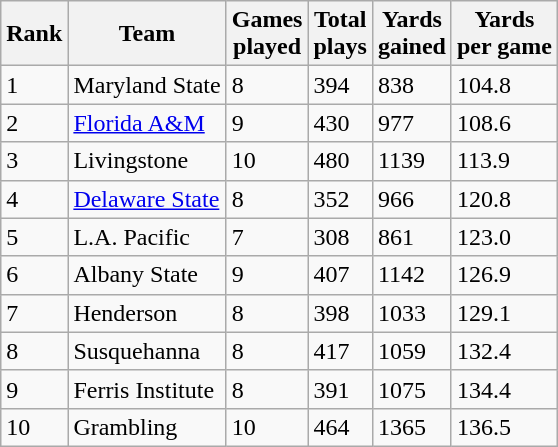<table class="wikitable sortable">
<tr>
<th>Rank</th>
<th>Team</th>
<th>Games<br>played</th>
<th>Total<br>plays</th>
<th>Yards<br>gained</th>
<th>Yards<br>per game</th>
</tr>
<tr>
<td>1</td>
<td>Maryland State</td>
<td>8</td>
<td>394</td>
<td>838</td>
<td>104.8</td>
</tr>
<tr>
<td>2</td>
<td><a href='#'>Florida A&M</a></td>
<td>9</td>
<td>430</td>
<td>977</td>
<td>108.6</td>
</tr>
<tr>
<td>3</td>
<td>Livingstone</td>
<td>10</td>
<td>480</td>
<td>1139</td>
<td>113.9</td>
</tr>
<tr>
<td>4</td>
<td><a href='#'>Delaware State</a></td>
<td>8</td>
<td>352</td>
<td>966</td>
<td>120.8</td>
</tr>
<tr>
<td>5</td>
<td>L.A. Pacific</td>
<td>7</td>
<td>308</td>
<td>861</td>
<td>123.0</td>
</tr>
<tr>
<td>6</td>
<td>Albany State</td>
<td>9</td>
<td>407</td>
<td>1142</td>
<td>126.9</td>
</tr>
<tr>
<td>7</td>
<td>Henderson</td>
<td>8</td>
<td>398</td>
<td>1033</td>
<td>129.1</td>
</tr>
<tr>
<td>8</td>
<td>Susquehanna</td>
<td>8</td>
<td>417</td>
<td>1059</td>
<td>132.4</td>
</tr>
<tr>
<td>9</td>
<td>Ferris Institute</td>
<td>8</td>
<td>391</td>
<td>1075</td>
<td>134.4</td>
</tr>
<tr>
<td>10</td>
<td>Grambling</td>
<td>10</td>
<td>464</td>
<td>1365</td>
<td>136.5</td>
</tr>
</table>
